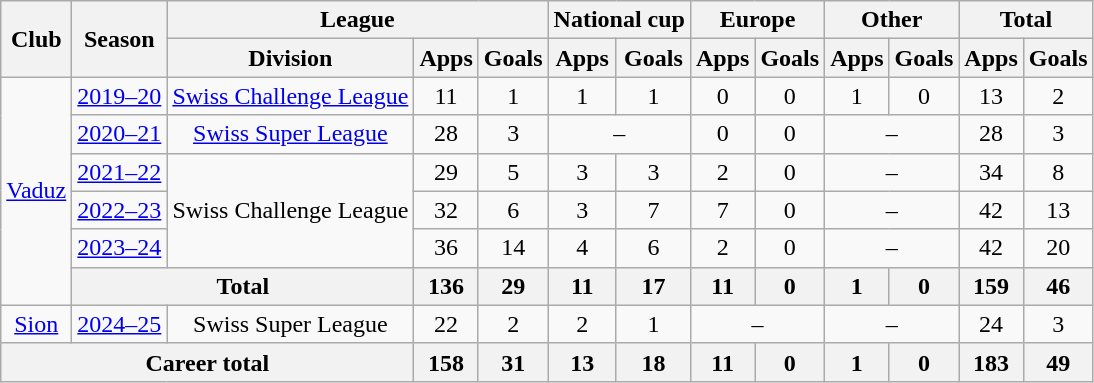<table class="wikitable" style="text-align: center;">
<tr>
<th rowspan="2">Club</th>
<th rowspan="2">Season</th>
<th colspan="3">League</th>
<th colspan="2">National cup</th>
<th colspan="2">Europe</th>
<th colspan="2">Other</th>
<th colspan="2">Total</th>
</tr>
<tr>
<th>Division</th>
<th>Apps</th>
<th>Goals</th>
<th>Apps</th>
<th>Goals</th>
<th>Apps</th>
<th>Goals</th>
<th>Apps</th>
<th>Goals</th>
<th>Apps</th>
<th>Goals</th>
</tr>
<tr>
<td rowspan="6"><a href='#'>Vaduz</a></td>
<td><a href='#'>2019–20</a></td>
<td><a href='#'>Swiss Challenge League</a></td>
<td>11</td>
<td>1</td>
<td>1</td>
<td>1</td>
<td>0</td>
<td>0</td>
<td>1</td>
<td>0</td>
<td>13</td>
<td>2</td>
</tr>
<tr>
<td><a href='#'>2020–21</a></td>
<td><a href='#'>Swiss Super League</a></td>
<td>28</td>
<td>3</td>
<td colspan="2">–</td>
<td>0</td>
<td>0</td>
<td colspan="2">–</td>
<td>28</td>
<td>3</td>
</tr>
<tr>
<td><a href='#'>2021–22</a></td>
<td rowspan=3>Swiss Challenge League</td>
<td>29</td>
<td>5</td>
<td>3</td>
<td>3</td>
<td>2</td>
<td>0</td>
<td colspan="2">–</td>
<td>34</td>
<td>8</td>
</tr>
<tr>
<td><a href='#'>2022–23</a></td>
<td>32</td>
<td>6</td>
<td>3</td>
<td>7</td>
<td>7</td>
<td>0</td>
<td colspan="2">–</td>
<td>42</td>
<td>13</td>
</tr>
<tr>
<td><a href='#'>2023–24</a></td>
<td>36</td>
<td>14</td>
<td>4</td>
<td>6</td>
<td>2</td>
<td>0</td>
<td colspan="2">–</td>
<td>42</td>
<td>20</td>
</tr>
<tr>
<th colspan="2">Total</th>
<th>136</th>
<th>29</th>
<th>11</th>
<th>17</th>
<th>11</th>
<th>0</th>
<th>1</th>
<th>0</th>
<th>159</th>
<th>46</th>
</tr>
<tr>
<td><a href='#'>Sion</a></td>
<td><a href='#'>2024–25</a></td>
<td>Swiss Super League</td>
<td>22</td>
<td>2</td>
<td>2</td>
<td>1</td>
<td colspan=2>–</td>
<td colspan=2>–</td>
<td>24</td>
<td>3</td>
</tr>
<tr>
<th colspan="3">Career total</th>
<th>158</th>
<th>31</th>
<th>13</th>
<th>18</th>
<th>11</th>
<th>0</th>
<th>1</th>
<th>0</th>
<th>183</th>
<th>49</th>
</tr>
</table>
